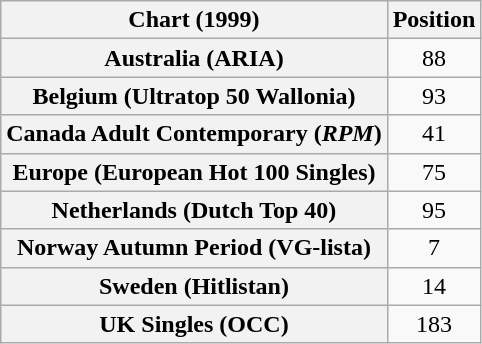<table class="wikitable sortable plainrowheaders" style="text-align:center">
<tr>
<th scope="col">Chart (1999)</th>
<th scope="col">Position</th>
</tr>
<tr>
<th scope="row">Australia (ARIA)</th>
<td>88</td>
</tr>
<tr>
<th scope="row">Belgium (Ultratop 50 Wallonia)</th>
<td>93</td>
</tr>
<tr>
<th scope="row">Canada Adult Contemporary (<em>RPM</em>)</th>
<td>41</td>
</tr>
<tr>
<th scope="row">Europe (European Hot 100 Singles)</th>
<td>75</td>
</tr>
<tr>
<th scope="row">Netherlands (Dutch Top 40)</th>
<td>95</td>
</tr>
<tr>
<th scope="row">Norway Autumn Period (VG-lista)</th>
<td>7</td>
</tr>
<tr>
<th scope="row">Sweden (Hitlistan)</th>
<td>14</td>
</tr>
<tr>
<th scope="row">UK Singles (OCC)</th>
<td>183</td>
</tr>
</table>
